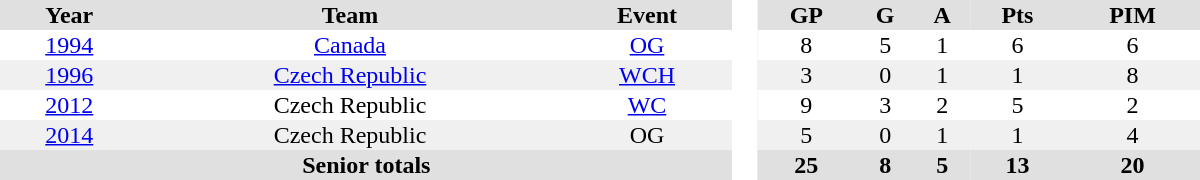<table border="0" cellpadding="1" cellspacing="0" style="text-align:center; width:50em;">
<tr bgcolor="#e0e0e0">
<th>Year</th>
<th>Team</th>
<th>Event</th>
<th rowspan="99" bgcolor="#ffffff"> </th>
<th>GP</th>
<th>G</th>
<th>A</th>
<th>Pts</th>
<th>PIM</th>
</tr>
<tr>
<td><a href='#'>1994</a></td>
<td><a href='#'>Canada</a></td>
<td><a href='#'>OG</a></td>
<td>8</td>
<td>5</td>
<td>1</td>
<td>6</td>
<td>6</td>
</tr>
<tr bgcolor="#f0f0f0">
<td><a href='#'>1996</a></td>
<td><a href='#'>Czech Republic</a></td>
<td><a href='#'>WCH</a></td>
<td>3</td>
<td>0</td>
<td>1</td>
<td>1</td>
<td>8</td>
</tr>
<tr>
<td><a href='#'>2012</a></td>
<td>Czech Republic</td>
<td><a href='#'>WC</a></td>
<td>9</td>
<td>3</td>
<td>2</td>
<td>5</td>
<td>2</td>
</tr>
<tr bgcolor="#f0f0f0">
<td><a href='#'>2014</a></td>
<td>Czech Republic</td>
<td>OG</td>
<td>5</td>
<td>0</td>
<td>1</td>
<td>1</td>
<td>4</td>
</tr>
<tr bgcolor="#e0e0e0">
<th colspan="3">Senior totals</th>
<th>25</th>
<th>8</th>
<th>5</th>
<th>13</th>
<th>20</th>
</tr>
</table>
